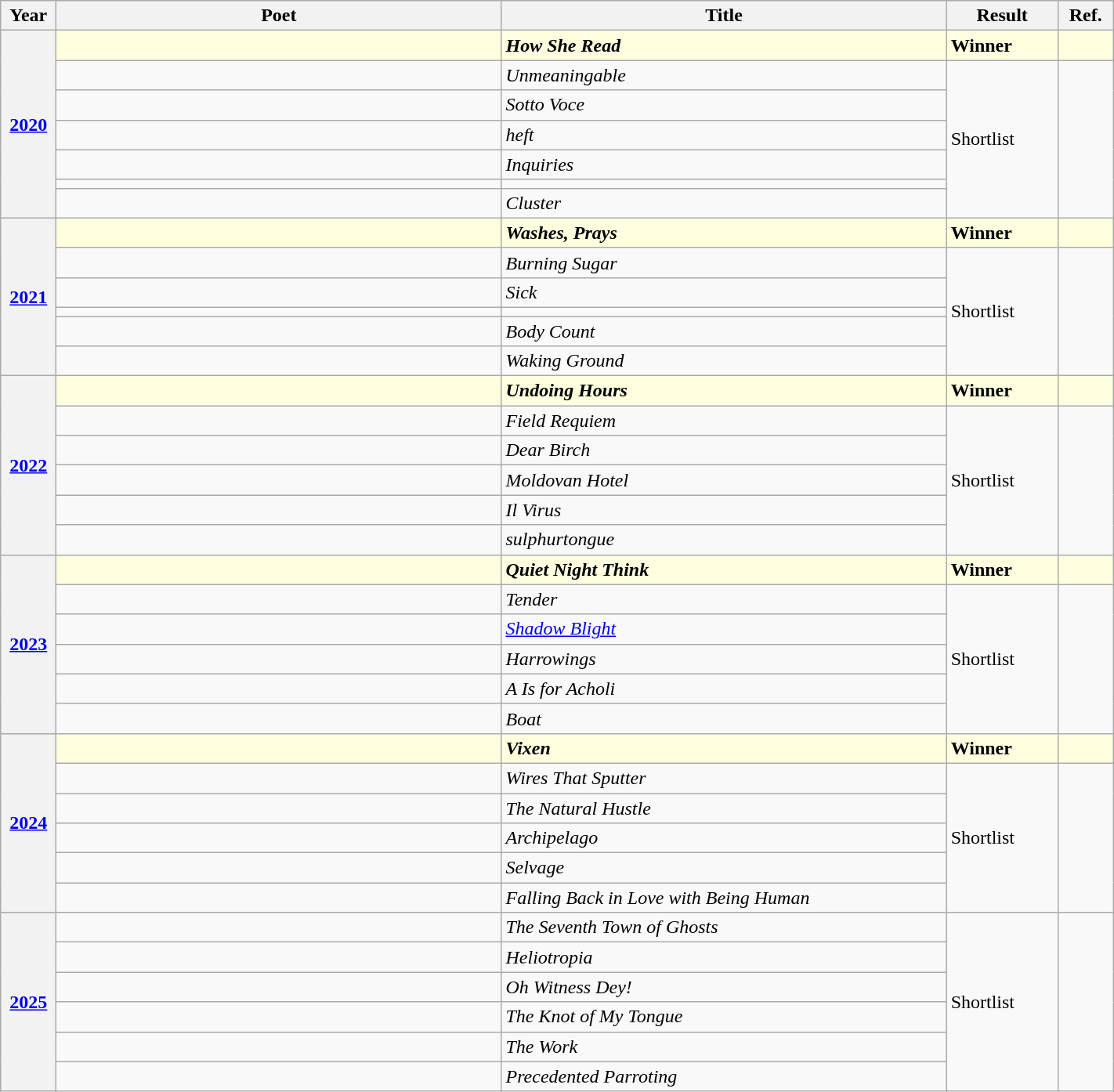<table class="wikitable sortable mw-collapsible" width=75% width=100%>
<tr>
<th width=5%>Year</th>
<th width=40%>Poet</th>
<th width=40%>Title</th>
<th width=10%>Result</th>
<th width=5% class="unsortable">Ref.</th>
</tr>
<tr style=background:lightyellow>
<th rowspan="7"><a href='#'>2020</a></th>
<td><strong></strong></td>
<td><strong><em>How She Read</em></strong></td>
<td><strong>Winner</strong></td>
<td></td>
</tr>
<tr>
<td></td>
<td><em>Unmeaningable </em></td>
<td rowspan=6>Shortlist</td>
<td rowspan=6></td>
</tr>
<tr>
<td></td>
<td><em>Sotto Voce</em></td>
</tr>
<tr>
<td></td>
<td><em>heft</em></td>
</tr>
<tr>
<td></td>
<td><em>Inquiries</em></td>
</tr>
<tr>
<td></td>
<td><em></em></td>
</tr>
<tr>
<td></td>
<td><em>Cluster</em></td>
</tr>
<tr style=background:lightyellow>
<th rowspan="6"><a href='#'>2021</a></th>
<td><strong></strong></td>
<td><strong><em>Washes, Prays</em></strong></td>
<td><strong>Winner</strong></td>
<td></td>
</tr>
<tr>
<td></td>
<td><em>Burning Sugar</em></td>
<td rowspan=5>Shortlist</td>
<td rowspan=5></td>
</tr>
<tr>
<td></td>
<td><em>Sick</em></td>
</tr>
<tr>
<td></td>
<td><em></em></td>
</tr>
<tr>
<td></td>
<td><em>Body Count</em></td>
</tr>
<tr>
<td></td>
<td><em>Waking Ground</em></td>
</tr>
<tr style=background:lightyellow>
<th rowspan="6"><a href='#'>2022</a></th>
<td><strong></strong></td>
<td><strong><em>Undoing Hours</em></strong></td>
<td><strong>Winner</strong></td>
<td></td>
</tr>
<tr>
<td></td>
<td><em>Field Requiem</em></td>
<td rowspan=5>Shortlist</td>
<td rowspan=5></td>
</tr>
<tr>
<td></td>
<td><em>Dear Birch</em></td>
</tr>
<tr>
<td></td>
<td><em>Moldovan Hotel</em></td>
</tr>
<tr>
<td></td>
<td><em>Il Virus</em></td>
</tr>
<tr>
<td></td>
<td><em>sulphurtongue</em></td>
</tr>
<tr style=background:lightyellow>
<th rowspan="6"><a href='#'>2023</a></th>
<td><strong></strong></td>
<td><strong><em>Quiet Night Think</em></strong></td>
<td><strong>Winner</strong></td>
<td></td>
</tr>
<tr>
<td></td>
<td><em>Tender</em></td>
<td rowspan=5>Shortlist</td>
<td rowspan=5></td>
</tr>
<tr>
<td></td>
<td><em><a href='#'>Shadow Blight</a></em></td>
</tr>
<tr>
<td></td>
<td><em>Harrowings</em></td>
</tr>
<tr>
<td></td>
<td><em>A Is for Acholi</em></td>
</tr>
<tr>
<td></td>
<td><em>Boat</em></td>
</tr>
<tr style=background:lightyellow>
<th rowspan="6"><a href='#'>2024</a></th>
<td><strong></strong></td>
<td><strong><em>Vixen</em></strong></td>
<td><strong>Winner</strong></td>
<td></td>
</tr>
<tr>
<td></td>
<td><em>Wires That Sputter</em></td>
<td rowspan=5>Shortlist</td>
<td rowspan=5></td>
</tr>
<tr>
<td></td>
<td><em>The Natural Hustle</em></td>
</tr>
<tr>
<td></td>
<td><em>Archipelago</em></td>
</tr>
<tr>
<td></td>
<td><em>Selvage</em></td>
</tr>
<tr>
<td></td>
<td><em>Falling Back in Love with Being Human</em></td>
</tr>
<tr>
<th rowspan="6"><a href='#'>2025</a></th>
<td></td>
<td><em>The Seventh Town of Ghosts</em></td>
<td rowspan=6>Shortlist</td>
<td rowspan=6></td>
</tr>
<tr>
<td></td>
<td><em>Heliotropia</em></td>
</tr>
<tr>
<td></td>
<td><em>Oh Witness Dey!</em></td>
</tr>
<tr>
<td></td>
<td><em>The Knot of My Tongue</em></td>
</tr>
<tr>
<td></td>
<td><em>The Work</em></td>
</tr>
<tr>
<td></td>
<td><em>Precedented Parroting</em></td>
</tr>
</table>
